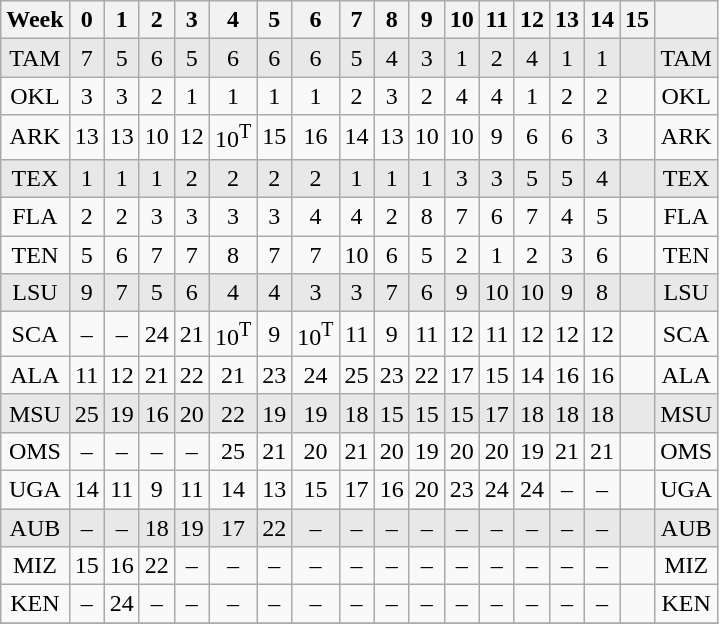<table class="wikitable sortable" style="text-align:center">
<tr>
<th>Week</th>
<th>0</th>
<th>1</th>
<th>2</th>
<th>3</th>
<th>4</th>
<th>5</th>
<th>6</th>
<th>7</th>
<th>8</th>
<th>9</th>
<th>10</th>
<th>11</th>
<th>12</th>
<th>13</th>
<th>14</th>
<th>15</th>
<th class=unsortable></th>
</tr>
<tr style="background-color:#E8E8E8">
<td data-sort-value=TEX2>TAM</td>
<td>7</td>
<td>5</td>
<td>6</td>
<td>5</td>
<td>6</td>
<td>6</td>
<td>6</td>
<td>5</td>
<td>4</td>
<td>3</td>
<td>1</td>
<td>2</td>
<td>4</td>
<td>1</td>
<td>1</td>
<td></td>
<td>TAM</td>
</tr>
<tr>
<td>OKL</td>
<td>3</td>
<td>3</td>
<td>2</td>
<td>1</td>
<td>1</td>
<td>1</td>
<td>1</td>
<td>2</td>
<td>3</td>
<td>2</td>
<td>4</td>
<td>4</td>
<td>1</td>
<td>2</td>
<td>2</td>
<td></td>
<td>OKL</td>
</tr>
<tr>
<td>ARK</td>
<td>13</td>
<td>13</td>
<td>10</td>
<td>12</td>
<td>10<sup>T</sup></td>
<td>15</td>
<td>16</td>
<td>14</td>
<td>13</td>
<td>10</td>
<td>10</td>
<td>9</td>
<td>6</td>
<td>6</td>
<td>3</td>
<td></td>
<td>ARK</td>
</tr>
<tr style="background-color:#E8E8E8">
<td data-sort-value=TEX1>TEX</td>
<td>1</td>
<td>1</td>
<td>1</td>
<td>2</td>
<td>2</td>
<td>2</td>
<td>2</td>
<td>1</td>
<td>1</td>
<td>1</td>
<td>3</td>
<td>3</td>
<td>5</td>
<td>5</td>
<td>4</td>
<td></td>
<td>TEX</td>
</tr>
<tr>
<td>FLA</td>
<td>2</td>
<td>2</td>
<td>3</td>
<td>3</td>
<td>3</td>
<td>3</td>
<td>4</td>
<td>4</td>
<td>2</td>
<td>8</td>
<td>7</td>
<td>6</td>
<td>7</td>
<td>4</td>
<td>5</td>
<td></td>
<td>FLA</td>
</tr>
<tr>
<td>TEN</td>
<td>5</td>
<td>6</td>
<td>7</td>
<td>7</td>
<td>8</td>
<td>7</td>
<td>7</td>
<td>10</td>
<td>6</td>
<td>5</td>
<td>2</td>
<td>1</td>
<td>2</td>
<td>3</td>
<td>6</td>
<td></td>
<td>TEN</td>
</tr>
<tr style="background-color:#E8E8E8">
<td>LSU</td>
<td>9</td>
<td>7</td>
<td>5</td>
<td>6</td>
<td>4</td>
<td>4</td>
<td>3</td>
<td>3</td>
<td>7</td>
<td>6</td>
<td>9</td>
<td>10</td>
<td>10</td>
<td>9</td>
<td>8</td>
<td></td>
<td>LSU</td>
</tr>
<tr>
<td>SCA</td>
<td data-sort-value=26>–</td>
<td data-sort-value=26>–</td>
<td>24</td>
<td>21</td>
<td>10<sup>T</sup></td>
<td>9</td>
<td>10<sup>T</sup></td>
<td>11</td>
<td>9</td>
<td>11</td>
<td>12</td>
<td>11</td>
<td>12</td>
<td>12</td>
<td>12</td>
<td></td>
<td>SCA</td>
</tr>
<tr>
<td>ALA</td>
<td>11</td>
<td>12</td>
<td>21</td>
<td>22</td>
<td>21</td>
<td>23</td>
<td>24</td>
<td>25</td>
<td>23</td>
<td>22</td>
<td>17</td>
<td>15</td>
<td>14</td>
<td>16</td>
<td>16</td>
<td></td>
<td>ALA</td>
</tr>
<tr style="background-color:#E8E8E8">
<td>MSU</td>
<td>25</td>
<td>19</td>
<td>16</td>
<td>20</td>
<td>22</td>
<td>19</td>
<td>19</td>
<td>18</td>
<td>15</td>
<td>15</td>
<td>15</td>
<td>17</td>
<td>18</td>
<td>18</td>
<td>18</td>
<td></td>
<td>MSU</td>
</tr>
<tr>
<td>OMS</td>
<td data-sort-value=27>–</td>
<td data-sort-value=27>–</td>
<td data-sort-value=27>–</td>
<td data-sort-value=27>–</td>
<td>25</td>
<td>21</td>
<td>20</td>
<td>21</td>
<td>20</td>
<td>19</td>
<td>20</td>
<td>20</td>
<td>19</td>
<td>21</td>
<td>21</td>
<td></td>
<td>OMS</td>
</tr>
<tr>
<td data-sort-value=G>UGA</td>
<td>14</td>
<td>11</td>
<td>9</td>
<td>11</td>
<td>14</td>
<td>13</td>
<td>15</td>
<td>17</td>
<td>16</td>
<td>20</td>
<td>23</td>
<td>24</td>
<td>24</td>
<td data-sort-value=27>–</td>
<td data-sort-value=27>–</td>
<td></td>
<td>UGA</td>
</tr>
<tr style="background-color:#E8E8E8">
<td>AUB</td>
<td data-sort-value=28>–</td>
<td data-sort-value=28>–</td>
<td>18</td>
<td>19</td>
<td>17</td>
<td>22</td>
<td data-sort-value=28>–</td>
<td data-sort-value=28>–</td>
<td data-sort-value=28>–</td>
<td data-sort-value=28>–</td>
<td data-sort-value=28>–</td>
<td data-sort-value=28>–</td>
<td data-sort-value=28>–</td>
<td data-sort-value=28>–</td>
<td data-sort-value=28>–</td>
<td></td>
<td>AUB</td>
</tr>
<tr>
<td data-sort-value=MZ>MIZ</td>
<td>15</td>
<td>16</td>
<td>22</td>
<td data-sort-value=30>–</td>
<td data-sort-value=30>–</td>
<td data-sort-value=30>–</td>
<td data-sort-value=30>–</td>
<td data-sort-value=30>–</td>
<td data-sort-value=30>–</td>
<td data-sort-value=30>–</td>
<td data-sort-value=30>–</td>
<td data-sort-value=30>–</td>
<td data-sort-value=30>–</td>
<td data-sort-value=30>–</td>
<td data-sort-value=30>–</td>
<td></td>
<td>MIZ</td>
</tr>
<tr>
<td>KEN</td>
<td data-sort-value=31>–</td>
<td>24</td>
<td data-sort-value=31>–</td>
<td data-sort-value=31>–</td>
<td data-sort-value=31>–</td>
<td data-sort-value=31>–</td>
<td data-sort-value=31>–</td>
<td data-sort-value=31>–</td>
<td data-sort-value=31>–</td>
<td data-sort-value=31>–</td>
<td data-sort-value=31>–</td>
<td data-sort-value=31>–</td>
<td data-sort-value=31>–</td>
<td data-sort-value=31>–</td>
<td data-sort-value=31>–</td>
<td></td>
<td>KEN</td>
</tr>
<tr>
</tr>
</table>
